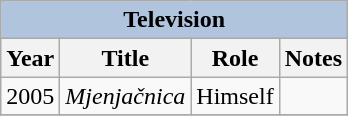<table class="wikitable">
<tr>
<th colspan="4" style="background: LightSteelBlue;">Television</th>
</tr>
<tr>
<th>Year</th>
<th>Title</th>
<th>Role</th>
<th>Notes</th>
</tr>
<tr>
<td>2005</td>
<td><em>Mjenjačnica</em></td>
<td>Himself</td>
<td></td>
</tr>
<tr>
</tr>
</table>
